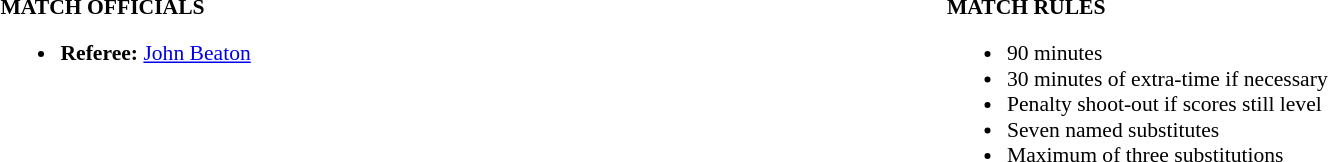<table style="width:100%; font-size:90%;">
<tr>
<td style="width:50%; vertical-align:top;"><br><strong>MATCH OFFICIALS</strong><ul><li><strong>Referee:</strong> <a href='#'>John Beaton</a></li></ul></td>
<td style="width:50%; vertical-align:top;"><br><strong>MATCH RULES</strong><ul><li>90 minutes</li><li>30 minutes of extra-time if necessary</li><li>Penalty shoot-out if scores still level</li><li>Seven named substitutes</li><li>Maximum of three substitutions</li></ul></td>
</tr>
</table>
